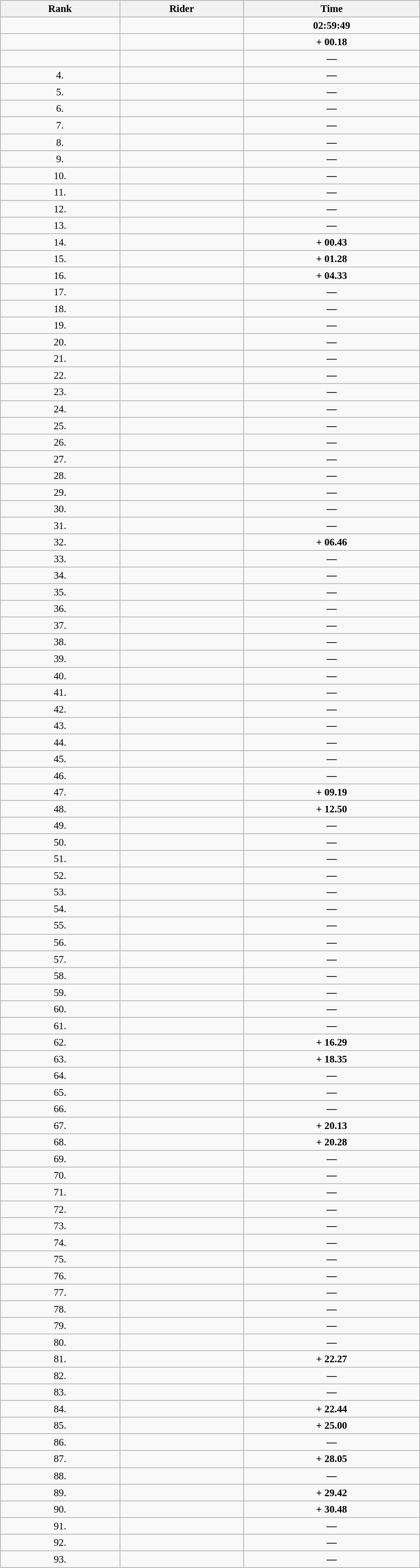<table class=wikitable style="font-size:95%" width="50%">
<tr>
<th>Rank</th>
<th>Rider</th>
<th>Time</th>
</tr>
<tr>
<td align="center"></td>
<td></td>
<td align="center"><strong>02:59:49</strong></td>
</tr>
<tr>
<td align="center"></td>
<td></td>
<td align="center"><strong>+ 00.18</strong></td>
</tr>
<tr>
<td align="center"></td>
<td></td>
<td align="center"><strong>—</strong></td>
</tr>
<tr>
<td align="center">4.</td>
<td></td>
<td align="center"><strong>—</strong></td>
</tr>
<tr>
<td align="center">5.</td>
<td></td>
<td align="center"><strong>—</strong></td>
</tr>
<tr>
<td align="center">6.</td>
<td></td>
<td align="center"><strong>—</strong></td>
</tr>
<tr>
<td align="center">7.</td>
<td></td>
<td align="center"><strong>—</strong></td>
</tr>
<tr>
<td align="center">8.</td>
<td></td>
<td align="center"><strong>—</strong></td>
</tr>
<tr>
<td align="center">9.</td>
<td></td>
<td align="center"><strong>—</strong></td>
</tr>
<tr>
<td align="center">10.</td>
<td></td>
<td align="center"><strong>—</strong></td>
</tr>
<tr>
<td align="center">11.</td>
<td></td>
<td align="center"><strong>—</strong></td>
</tr>
<tr>
<td align="center">12.</td>
<td></td>
<td align="center"><strong>—</strong></td>
</tr>
<tr>
<td align="center">13.</td>
<td></td>
<td align="center"><strong>—</strong></td>
</tr>
<tr>
<td align="center">14.</td>
<td></td>
<td align="center"><strong>+ 00.43</strong></td>
</tr>
<tr>
<td align="center">15.</td>
<td></td>
<td align="center"><strong>+ 01.28</strong></td>
</tr>
<tr>
<td align="center">16.</td>
<td></td>
<td align="center"><strong>+ 04.33</strong></td>
</tr>
<tr>
<td align="center">17.</td>
<td></td>
<td align="center"><strong>—</strong></td>
</tr>
<tr>
<td align="center">18.</td>
<td></td>
<td align="center"><strong>—</strong></td>
</tr>
<tr>
<td align="center">19.</td>
<td></td>
<td align="center"><strong>—</strong></td>
</tr>
<tr>
<td align="center">20.</td>
<td></td>
<td align="center"><strong>—</strong></td>
</tr>
<tr>
<td align="center">21.</td>
<td></td>
<td align="center"><strong>—</strong></td>
</tr>
<tr>
<td align="center">22.</td>
<td></td>
<td align="center"><strong>—</strong></td>
</tr>
<tr>
<td align="center">23.</td>
<td></td>
<td align="center"><strong>—</strong></td>
</tr>
<tr>
<td align="center">24.</td>
<td></td>
<td align="center"><strong>—</strong></td>
</tr>
<tr>
<td align="center">25.</td>
<td></td>
<td align="center"><strong>—</strong></td>
</tr>
<tr>
<td align="center">26.</td>
<td></td>
<td align="center"><strong>—</strong></td>
</tr>
<tr>
<td align="center">27.</td>
<td></td>
<td align="center"><strong>—</strong></td>
</tr>
<tr>
<td align="center">28.</td>
<td></td>
<td align="center"><strong>—</strong></td>
</tr>
<tr>
<td align="center">29.</td>
<td></td>
<td align="center"><strong>—</strong></td>
</tr>
<tr>
<td align="center">30.</td>
<td></td>
<td align="center"><strong>—</strong></td>
</tr>
<tr>
<td align="center">31.</td>
<td></td>
<td align="center"><strong>—</strong></td>
</tr>
<tr>
<td align="center">32.</td>
<td></td>
<td align="center"><strong>+ 06.46</strong></td>
</tr>
<tr>
<td align="center">33.</td>
<td></td>
<td align="center"><strong>—</strong></td>
</tr>
<tr>
<td align="center">34.</td>
<td></td>
<td align="center"><strong>—</strong></td>
</tr>
<tr>
<td align="center">35.</td>
<td></td>
<td align="center"><strong>—</strong></td>
</tr>
<tr>
<td align="center">36.</td>
<td></td>
<td align="center"><strong>—</strong></td>
</tr>
<tr>
<td align="center">37.</td>
<td></td>
<td align="center"><strong>—</strong></td>
</tr>
<tr>
<td align="center">38.</td>
<td></td>
<td align="center"><strong>—</strong></td>
</tr>
<tr>
<td align="center">39.</td>
<td></td>
<td align="center"><strong>—</strong></td>
</tr>
<tr>
<td align="center">40.</td>
<td></td>
<td align="center"><strong>—</strong></td>
</tr>
<tr>
<td align="center">41.</td>
<td></td>
<td align="center"><strong>—</strong></td>
</tr>
<tr>
<td align="center">42.</td>
<td></td>
<td align="center"><strong>—</strong></td>
</tr>
<tr>
<td align="center">43.</td>
<td></td>
<td align="center"><strong>—</strong></td>
</tr>
<tr>
<td align="center">44.</td>
<td></td>
<td align="center"><strong>—</strong></td>
</tr>
<tr>
<td align="center">45.</td>
<td></td>
<td align="center"><strong>—</strong></td>
</tr>
<tr>
<td align="center">46.</td>
<td></td>
<td align="center"><strong>—</strong></td>
</tr>
<tr>
<td align="center">47.</td>
<td></td>
<td align="center"><strong>+ 09.19</strong></td>
</tr>
<tr>
<td align="center">48.</td>
<td></td>
<td align="center"><strong>+ 12.50</strong></td>
</tr>
<tr>
<td align="center">49.</td>
<td></td>
<td align="center"><strong>—		    </strong></td>
</tr>
<tr>
<td align="center">50.</td>
<td></td>
<td align="center"><strong>—</strong></td>
</tr>
<tr>
<td align="center">51.</td>
<td></td>
<td align="center"><strong>—</strong></td>
</tr>
<tr>
<td align="center">52.</td>
<td></td>
<td align="center"><strong>—</strong></td>
</tr>
<tr>
<td align="center">53.</td>
<td></td>
<td align="center"><strong>—</strong></td>
</tr>
<tr>
<td align="center">54.</td>
<td></td>
<td align="center"><strong>—</strong></td>
</tr>
<tr>
<td align="center">55.</td>
<td></td>
<td align="center"><strong>—</strong></td>
</tr>
<tr>
<td align="center">56.</td>
<td></td>
<td align="center"><strong>—</strong></td>
</tr>
<tr>
<td align="center">57.</td>
<td></td>
<td align="center"><strong>—</strong></td>
</tr>
<tr>
<td align="center">58.</td>
<td></td>
<td align="center"><strong>—</strong></td>
</tr>
<tr>
<td align="center">59.</td>
<td></td>
<td align="center"><strong>—</strong></td>
</tr>
<tr>
<td align="center">60.</td>
<td></td>
<td align="center"><strong>—</strong></td>
</tr>
<tr>
<td align="center">61.</td>
<td></td>
<td align="center"><strong>—</strong></td>
</tr>
<tr>
<td align="center">62.</td>
<td></td>
<td align="center"><strong>+ 16.29</strong></td>
</tr>
<tr>
<td align="center">63.</td>
<td></td>
<td align="center"><strong>+ 18.35</strong></td>
</tr>
<tr>
<td align="center">64.</td>
<td></td>
<td align="center"><strong>—</strong></td>
</tr>
<tr>
<td align="center">65.</td>
<td></td>
<td align="center"><strong>—</strong></td>
</tr>
<tr>
<td align="center">66.</td>
<td></td>
<td align="center"><strong>—</strong></td>
</tr>
<tr>
<td align="center">67.</td>
<td></td>
<td align="center"><strong>+ 20.13</strong></td>
</tr>
<tr>
<td align="center">68.</td>
<td></td>
<td align="center"><strong>+ 20.28</strong></td>
</tr>
<tr>
<td align="center">69.</td>
<td></td>
<td align="center"><strong>—</strong></td>
</tr>
<tr>
<td align="center">70.</td>
<td></td>
<td align="center"><strong>—</strong></td>
</tr>
<tr>
<td align="center">71.</td>
<td></td>
<td align="center"><strong>—</strong></td>
</tr>
<tr>
<td align="center">72.</td>
<td></td>
<td align="center"><strong>—</strong></td>
</tr>
<tr>
<td align="center">73.</td>
<td></td>
<td align="center"><strong>—</strong></td>
</tr>
<tr>
<td align="center">74.</td>
<td></td>
<td align="center"><strong>—</strong></td>
</tr>
<tr>
<td align="center">75.</td>
<td></td>
<td align="center"><strong>—</strong></td>
</tr>
<tr>
<td align="center">76.</td>
<td></td>
<td align="center"><strong>—</strong></td>
</tr>
<tr>
<td align="center">77.</td>
<td></td>
<td align="center"><strong>—</strong></td>
</tr>
<tr>
<td align="center">78.</td>
<td></td>
<td align="center"><strong>—</strong></td>
</tr>
<tr>
<td align="center">79.</td>
<td></td>
<td align="center"><strong>—</strong></td>
</tr>
<tr>
<td align="center">80.</td>
<td></td>
<td align="center"><strong>—</strong></td>
</tr>
<tr>
<td align="center">81.</td>
<td></td>
<td align="center"><strong>+ 22.27</strong></td>
</tr>
<tr>
<td align="center">82.</td>
<td></td>
<td align="center"><strong>—</strong></td>
</tr>
<tr>
<td align="center">83.</td>
<td></td>
<td align="center"><strong>—</strong></td>
</tr>
<tr>
<td align="center">84.</td>
<td></td>
<td align="center"><strong>+ 22.44</strong></td>
</tr>
<tr>
<td align="center">85.</td>
<td></td>
<td align="center"><strong>+ 25.00</strong></td>
</tr>
<tr>
<td align="center">86.</td>
<td></td>
<td align="center"><strong>—</strong></td>
</tr>
<tr>
<td align="center">87.</td>
<td></td>
<td align="center"><strong>+ 28.05</strong></td>
</tr>
<tr>
<td align="center">88.</td>
<td></td>
<td align="center"><strong>—</strong></td>
</tr>
<tr>
<td align="center">89.</td>
<td></td>
<td align="center"><strong>+ 29.42</strong></td>
</tr>
<tr>
<td align="center">90.</td>
<td></td>
<td align="center"><strong>+ 30.48</strong></td>
</tr>
<tr>
<td align="center">91.</td>
<td></td>
<td align="center"><strong>—</strong></td>
</tr>
<tr>
<td align="center">92.</td>
<td></td>
<td align="center"><strong>—</strong></td>
</tr>
<tr>
<td align="center">93.</td>
<td></td>
<td align="center"><strong>—</strong></td>
</tr>
</table>
